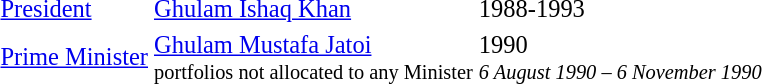<table class="toccolours" style="margin-bottom: 1em; font-size: 85%;">
<tr>
<td><a href='#'><big>President</big></a></td>
<td><a href='#'><big>Ghulam Ishaq Khan</big></a></td>
<td><big>1988-1993</big><br><big></big></td>
</tr>
<tr>
<td><big><a href='#'>Prime Minister</a></big></td>
<td><big><a href='#'>Ghulam Mustafa Jatoi</a></big><br>portfolios not allocated to any Minister</td>
<td><big>1990</big><br><em>6 August 1990 – 6 November 1990</em></td>
</tr>
</table>
